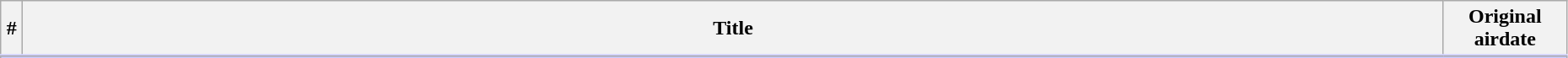<table class="wikitable sortable" width="98%">
<tr style="border-bottom: 3px solid #CCF">
<th width="10">#</th>
<th>Title</th>
<th width="90">Original airdate</th>
</tr>
<tr>
</tr>
<tr>
</tr>
</table>
